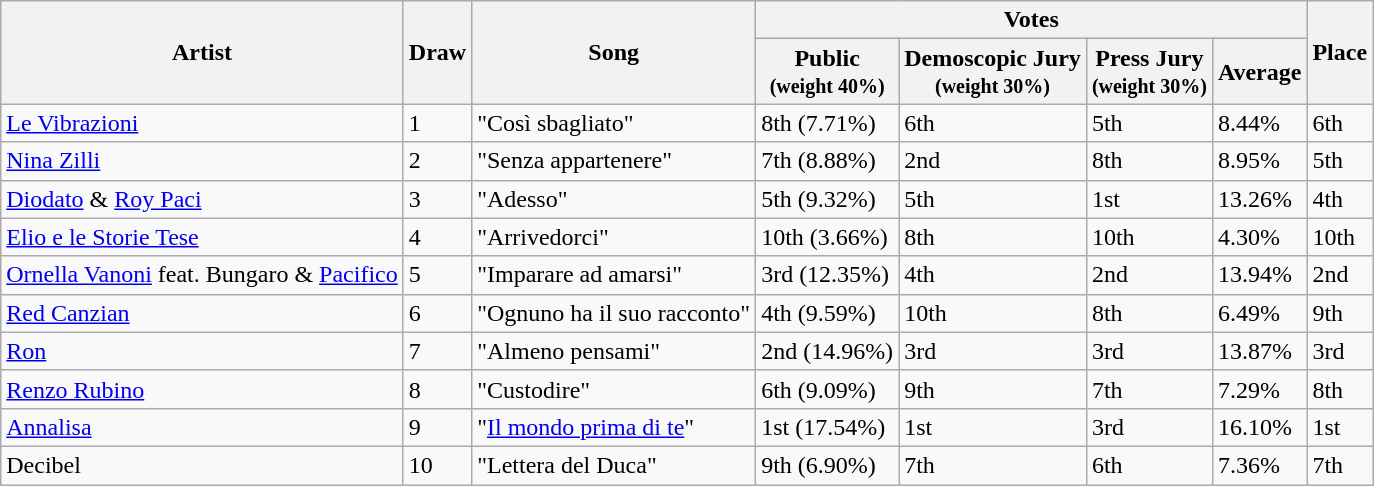<table class="wikitable sortable">
<tr>
<th rowspan="2">Artist</th>
<th rowspan="2">Draw</th>
<th rowspan="2">Song</th>
<th colspan="4" class="unsortable">Votes</th>
<th rowspan="2">Place</th>
</tr>
<tr>
<th>Public<br><small>(weight 40%)</small></th>
<th>Demoscopic Jury<br><small>(weight 30%)</small></th>
<th>Press Jury<br><small>(weight 30%)</small></th>
<th>Average</th>
</tr>
<tr>
<td><a href='#'>Le Vibrazioni</a></td>
<td>1</td>
<td>"Così sbagliato"</td>
<td>8th (7.71%)</td>
<td>6th</td>
<td>5th</td>
<td>8.44%</td>
<td>6th</td>
</tr>
<tr>
<td><a href='#'>Nina Zilli</a></td>
<td>2</td>
<td>"Senza appartenere"</td>
<td>7th (8.88%)</td>
<td>2nd</td>
<td>8th</td>
<td>8.95%</td>
<td>5th</td>
</tr>
<tr>
<td><a href='#'>Diodato</a> & <a href='#'>Roy Paci</a></td>
<td>3</td>
<td>"Adesso"</td>
<td>5th (9.32%)</td>
<td>5th</td>
<td>1st</td>
<td>13.26%</td>
<td>4th</td>
</tr>
<tr>
<td><a href='#'>Elio e le Storie Tese</a></td>
<td>4</td>
<td>"Arrivedorci"</td>
<td>10th (3.66%)</td>
<td>8th</td>
<td>10th</td>
<td>4.30%</td>
<td>10th</td>
</tr>
<tr>
<td><a href='#'>Ornella Vanoni</a> feat. Bungaro & <a href='#'>Pacifico</a></td>
<td>5</td>
<td>"Imparare ad amarsi"</td>
<td>3rd (12.35%)</td>
<td>4th</td>
<td>2nd</td>
<td>13.94%</td>
<td>2nd</td>
</tr>
<tr>
<td><a href='#'>Red Canzian</a></td>
<td>6</td>
<td>"Ognuno ha il suo racconto"</td>
<td>4th (9.59%)</td>
<td>10th</td>
<td>8th</td>
<td>6.49%</td>
<td>9th</td>
</tr>
<tr>
<td><a href='#'>Ron</a></td>
<td>7</td>
<td>"Almeno pensami"</td>
<td>2nd (14.96%)</td>
<td>3rd</td>
<td>3rd</td>
<td>13.87%</td>
<td>3rd</td>
</tr>
<tr>
<td><a href='#'>Renzo Rubino</a></td>
<td>8</td>
<td>"Custodire"</td>
<td>6th (9.09%)</td>
<td>9th</td>
<td>7th</td>
<td>7.29%</td>
<td>8th</td>
</tr>
<tr>
<td><a href='#'>Annalisa</a></td>
<td>9</td>
<td>"<a href='#'>Il mondo prima di te</a>"</td>
<td>1st (17.54%)</td>
<td>1st</td>
<td>3rd</td>
<td>16.10%</td>
<td>1st</td>
</tr>
<tr>
<td>Decibel</td>
<td>10</td>
<td>"Lettera del Duca"</td>
<td>9th (6.90%)</td>
<td>7th</td>
<td>6th</td>
<td>7.36%</td>
<td>7th</td>
</tr>
</table>
